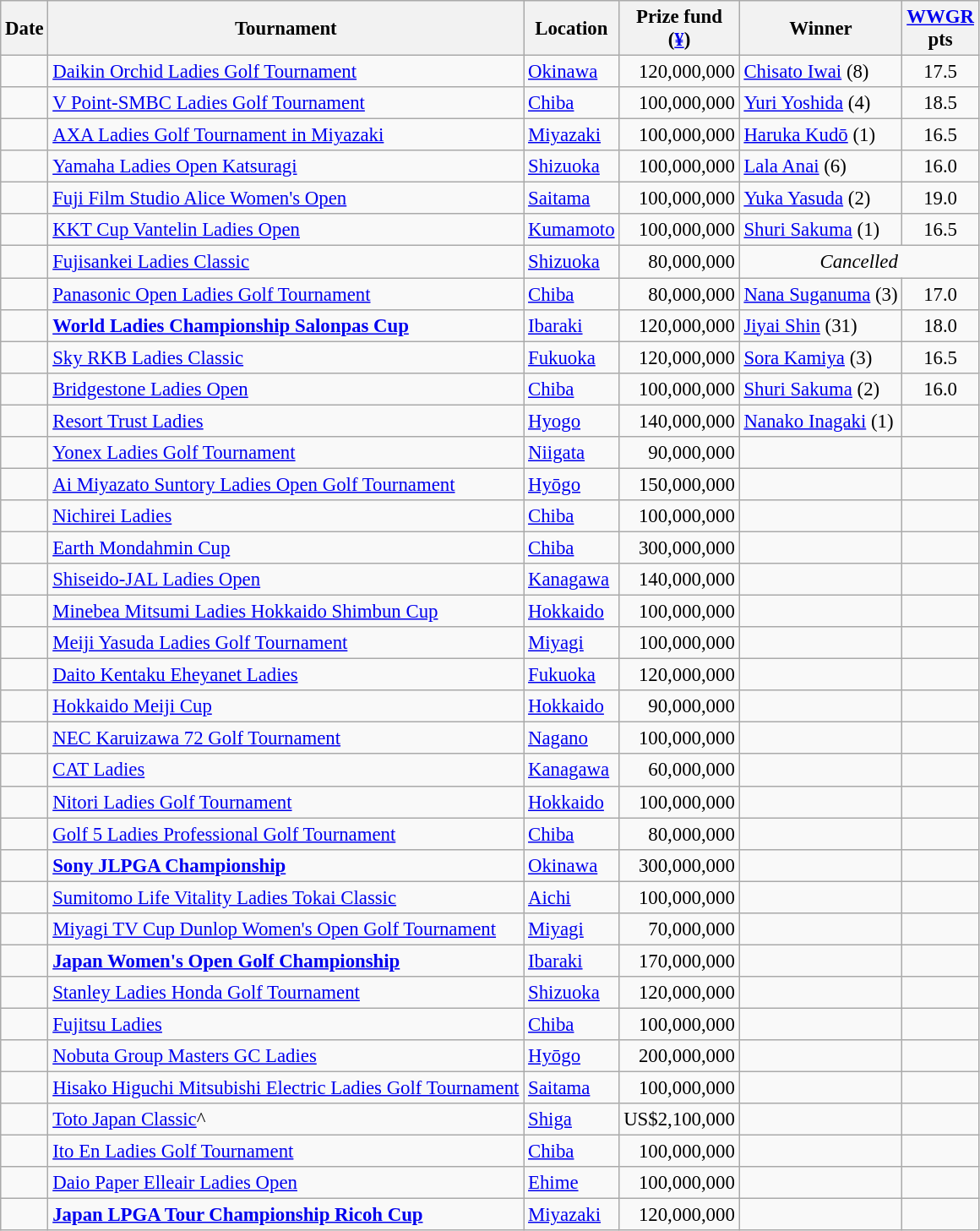<table class="wikitable sortable" style="font-size:95%;">
<tr>
<th>Date</th>
<th>Tournament</th>
<th>Location</th>
<th>Prize fund<br>(<a href='#'>¥</a>)</th>
<th>Winner</th>
<th><a href='#'>WWGR</a><br>pts</th>
</tr>
<tr>
<td></td>
<td><a href='#'>Daikin Orchid Ladies Golf Tournament</a></td>
<td><a href='#'>Okinawa</a></td>
<td align=right>120,000,000</td>
<td> <a href='#'>Chisato Iwai</a> (8)</td>
<td align=center>17.5</td>
</tr>
<tr>
<td></td>
<td><a href='#'>V Point-SMBC Ladies Golf Tournament</a></td>
<td><a href='#'>Chiba</a></td>
<td align=right>100,000,000</td>
<td> <a href='#'>Yuri Yoshida</a> (4)</td>
<td align=center>18.5</td>
</tr>
<tr>
<td></td>
<td><a href='#'>AXA Ladies Golf Tournament in Miyazaki</a></td>
<td><a href='#'>Miyazaki</a></td>
<td align=right>100,000,000</td>
<td> <a href='#'>Haruka Kudō</a> (1)</td>
<td align=center>16.5</td>
</tr>
<tr>
<td></td>
<td><a href='#'>Yamaha Ladies Open Katsuragi</a></td>
<td><a href='#'>Shizuoka</a></td>
<td align=right>100,000,000</td>
<td> <a href='#'>Lala Anai</a> (6)</td>
<td align=center>16.0</td>
</tr>
<tr>
<td></td>
<td><a href='#'>Fuji Film Studio Alice Women's Open</a></td>
<td><a href='#'>Saitama</a></td>
<td align=right>100,000,000</td>
<td> <a href='#'>Yuka Yasuda</a> (2)</td>
<td align=center>19.0</td>
</tr>
<tr>
<td></td>
<td><a href='#'>KKT Cup Vantelin Ladies Open</a></td>
<td><a href='#'>Kumamoto</a></td>
<td align=right>100,000,000</td>
<td> <a href='#'>Shuri Sakuma</a> (1)</td>
<td align=center>16.5</td>
</tr>
<tr>
<td></td>
<td><a href='#'>Fujisankei  Ladies Classic</a></td>
<td><a href='#'>Shizuoka</a></td>
<td align=right>80,000,000</td>
<td align=center colspan="8"><em>Cancelled</em></td>
</tr>
<tr>
<td></td>
<td><a href='#'>Panasonic Open Ladies Golf Tournament</a></td>
<td><a href='#'>Chiba</a></td>
<td align=right>80,000,000</td>
<td> <a href='#'>Nana Suganuma</a> (3)</td>
<td align=center>17.0</td>
</tr>
<tr>
<td></td>
<td><strong><a href='#'>World Ladies Championship Salonpas Cup</a></strong></td>
<td><a href='#'>Ibaraki</a></td>
<td align=right>120,000,000</td>
<td> <a href='#'>Jiyai Shin</a> (31)</td>
<td align=center>18.0</td>
</tr>
<tr>
<td></td>
<td><a href='#'>Sky RKB Ladies Classic</a></td>
<td><a href='#'>Fukuoka</a></td>
<td align=right>120,000,000</td>
<td> <a href='#'>Sora Kamiya</a> (3)</td>
<td align=center>16.5</td>
</tr>
<tr>
<td></td>
<td><a href='#'>Bridgestone Ladies Open</a></td>
<td><a href='#'>Chiba</a></td>
<td align=right>100,000,000</td>
<td> <a href='#'>Shuri Sakuma</a> (2)</td>
<td align=center>16.0</td>
</tr>
<tr>
<td></td>
<td><a href='#'>Resort Trust Ladies</a></td>
<td><a href='#'>Hyogo</a></td>
<td align=right>140,000,000</td>
<td> <a href='#'>Nanako Inagaki</a> (1)</td>
<td align=center></td>
</tr>
<tr>
<td></td>
<td><a href='#'>Yonex Ladies Golf Tournament</a></td>
<td><a href='#'>Niigata</a></td>
<td align=right>90,000,000</td>
<td></td>
<td align=center></td>
</tr>
<tr>
<td></td>
<td><a href='#'>Ai Miyazato Suntory Ladies Open Golf Tournament</a></td>
<td><a href='#'>Hyōgo</a></td>
<td align=right>150,000,000</td>
<td></td>
<td align=center></td>
</tr>
<tr>
<td></td>
<td><a href='#'>Nichirei Ladies</a></td>
<td><a href='#'>Chiba</a></td>
<td align=right>100,000,000</td>
<td></td>
<td align=center></td>
</tr>
<tr>
<td></td>
<td><a href='#'>Earth Mondahmin Cup</a></td>
<td><a href='#'>Chiba</a></td>
<td align=right>300,000,000</td>
<td></td>
<td align=center></td>
</tr>
<tr>
<td></td>
<td><a href='#'>Shiseido-JAL Ladies Open</a></td>
<td><a href='#'>Kanagawa</a></td>
<td align=right>140,000,000</td>
<td></td>
<td align=center></td>
</tr>
<tr>
<td></td>
<td><a href='#'>Minebea Mitsumi Ladies Hokkaido Shimbun Cup</a></td>
<td><a href='#'>Hokkaido</a></td>
<td align=right>100,000,000</td>
<td></td>
<td align=center></td>
</tr>
<tr>
<td></td>
<td><a href='#'>Meiji Yasuda Ladies Golf Tournament</a></td>
<td><a href='#'>Miyagi</a></td>
<td align=right>100,000,000</td>
<td></td>
<td align=center></td>
</tr>
<tr>
<td></td>
<td><a href='#'>Daito Kentaku Eheyanet Ladies</a></td>
<td><a href='#'>Fukuoka</a></td>
<td align=right>120,000,000</td>
<td></td>
<td align=center></td>
</tr>
<tr>
<td></td>
<td><a href='#'>Hokkaido Meiji Cup</a></td>
<td><a href='#'>Hokkaido</a></td>
<td align=right>90,000,000</td>
<td></td>
<td align=center></td>
</tr>
<tr>
<td></td>
<td><a href='#'>NEC Karuizawa 72 Golf Tournament</a></td>
<td><a href='#'>Nagano</a></td>
<td align=right>100,000,000</td>
<td></td>
<td align=center></td>
</tr>
<tr>
<td></td>
<td><a href='#'>CAT Ladies</a></td>
<td><a href='#'>Kanagawa</a></td>
<td align=right>60,000,000</td>
<td></td>
<td align=center></td>
</tr>
<tr>
<td></td>
<td><a href='#'>Nitori Ladies Golf Tournament</a></td>
<td><a href='#'>Hokkaido</a></td>
<td align=right>100,000,000</td>
<td></td>
<td align=center></td>
</tr>
<tr>
<td></td>
<td><a href='#'>Golf 5 Ladies Professional Golf Tournament</a></td>
<td><a href='#'>Chiba</a></td>
<td align=right>80,000,000</td>
<td></td>
<td align=center></td>
</tr>
<tr>
<td></td>
<td><strong><a href='#'>Sony JLPGA Championship</a></strong></td>
<td><a href='#'>Okinawa</a></td>
<td align=right>300,000,000</td>
<td></td>
<td align=center></td>
</tr>
<tr>
<td></td>
<td><a href='#'>Sumitomo Life Vitality Ladies Tokai Classic</a></td>
<td><a href='#'>Aichi</a></td>
<td align=right>100,000,000</td>
<td></td>
<td align=center></td>
</tr>
<tr>
<td></td>
<td><a href='#'>Miyagi TV Cup Dunlop Women's Open Golf Tournament</a></td>
<td><a href='#'>Miyagi</a></td>
<td align=right>70,000,000</td>
<td></td>
<td align=center></td>
</tr>
<tr>
<td></td>
<td><strong><a href='#'>Japan Women's Open Golf Championship</a></strong></td>
<td><a href='#'>Ibaraki</a></td>
<td align=right>170,000,000</td>
<td></td>
<td align=center></td>
</tr>
<tr>
<td></td>
<td><a href='#'>Stanley Ladies Honda Golf Tournament</a></td>
<td><a href='#'>Shizuoka</a></td>
<td align=right>120,000,000</td>
<td></td>
<td align=center></td>
</tr>
<tr>
<td></td>
<td><a href='#'>Fujitsu Ladies</a></td>
<td><a href='#'>Chiba</a></td>
<td align=right>100,000,000</td>
<td></td>
<td align=center></td>
</tr>
<tr>
<td></td>
<td><a href='#'>Nobuta Group Masters GC Ladies</a></td>
<td><a href='#'>Hyōgo</a></td>
<td align=right>200,000,000</td>
<td></td>
<td align=center></td>
</tr>
<tr>
<td></td>
<td><a href='#'>Hisako Higuchi Mitsubishi Electric Ladies Golf Tournament</a></td>
<td><a href='#'>Saitama</a></td>
<td align=right>100,000,000</td>
<td></td>
<td align=center></td>
</tr>
<tr>
<td></td>
<td><a href='#'>Toto Japan Classic</a>^</td>
<td><a href='#'>Shiga</a></td>
<td align=right>US$2,100,000</td>
<td></td>
<td align=center></td>
</tr>
<tr>
<td></td>
<td><a href='#'>Ito En Ladies Golf Tournament</a></td>
<td><a href='#'>Chiba</a></td>
<td align=right>100,000,000</td>
<td></td>
<td align=center></td>
</tr>
<tr>
<td></td>
<td><a href='#'>Daio Paper Elleair Ladies Open</a></td>
<td><a href='#'>Ehime</a></td>
<td align=right>100,000,000</td>
<td></td>
<td align=center></td>
</tr>
<tr>
<td></td>
<td><strong><a href='#'>Japan LPGA Tour Championship Ricoh Cup</a></strong></td>
<td><a href='#'>Miyazaki</a></td>
<td align=right>120,000,000</td>
<td></td>
<td align=center></td>
</tr>
</table>
